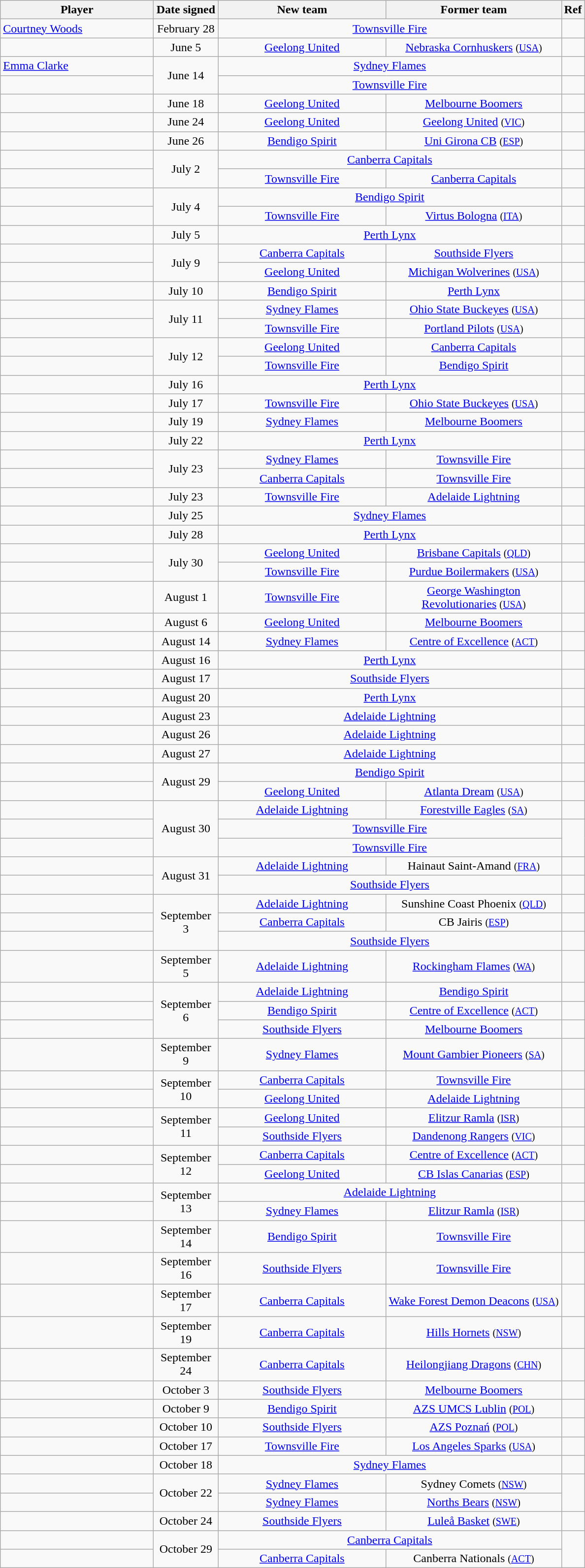<table class="wikitable sortable" style="text-align:center">
<tr>
<th style="width:200px">Player</th>
<th style="width:80px">Date signed</th>
<th style="width:220px">New team</th>
<th style="width:230px">Former team</th>
<th class="unsortable">Ref</th>
</tr>
<tr>
<td align="left"> <a href='#'>Courtney Woods</a></td>
<td align="center">February 28</td>
<td colspan="2"><a href='#'>Townsville Fire</a></td>
<td align="center"></td>
</tr>
<tr>
<td align="left"> </td>
<td align="center">June 5</td>
<td align="center"><a href='#'>Geelong United</a></td>
<td align="center"><a href='#'>Nebraska Cornhuskers</a> <small>(<a href='#'>USA</a>)</small></td>
<td align="center"></td>
</tr>
<tr>
<td align="left"> <a href='#'>Emma Clarke</a></td>
<td rowspan="2" align="center">June 14</td>
<td colspan="2"><a href='#'>Sydney Flames</a></td>
<td align="center"></td>
</tr>
<tr>
<td align="left"> </td>
<td colspan="2"><a href='#'>Townsville Fire</a></td>
<td align="center"></td>
</tr>
<tr>
<td align="left"> </td>
<td align="center">June 18</td>
<td align="center"><a href='#'>Geelong United</a></td>
<td align="center"><a href='#'>Melbourne Boomers</a></td>
<td align="center"></td>
</tr>
<tr>
<td align="left"> </td>
<td align="center">June 24</td>
<td align="center"><a href='#'>Geelong United</a></td>
<td align="center"><a href='#'>Geelong United</a> <small>(<a href='#'>VIC</a>)</small></td>
<td align="center"></td>
</tr>
<tr>
<td align="left"> </td>
<td align="center">June 26</td>
<td align="center"><a href='#'>Bendigo Spirit</a></td>
<td align="center"><a href='#'>Uni Girona CB</a> <small>(<a href='#'>ESP</a>)</small></td>
<td align="center"></td>
</tr>
<tr>
<td align="left"> </td>
<td rowspan="2" align="center">July 2</td>
<td colspan="2"><a href='#'>Canberra Capitals</a></td>
<td align="center"></td>
</tr>
<tr>
<td align="left"> </td>
<td align="center"><a href='#'>Townsville Fire</a></td>
<td align="center"><a href='#'>Canberra Capitals</a></td>
<td align="center"></td>
</tr>
<tr>
<td align="left"> </td>
<td rowspan="2" align="center">July 4</td>
<td colspan="2"><a href='#'>Bendigo Spirit</a></td>
<td align="center"></td>
</tr>
<tr>
<td align="left"> </td>
<td align="center"><a href='#'>Townsville Fire</a></td>
<td align="center"><a href='#'>Virtus Bologna</a> <small>(<a href='#'>ITA</a>)</small></td>
<td align="center"></td>
</tr>
<tr>
<td align="left"> </td>
<td align="center">July 5</td>
<td colspan="2"><a href='#'>Perth Lynx</a></td>
<td align="center"></td>
</tr>
<tr>
<td align="left"> </td>
<td rowspan="2" align="center">July 9</td>
<td align="center"><a href='#'>Canberra Capitals</a></td>
<td align="center"><a href='#'>Southside Flyers</a></td>
<td align="center"></td>
</tr>
<tr>
<td align="left"> </td>
<td align="center"><a href='#'>Geelong United</a></td>
<td align="center"><a href='#'>Michigan Wolverines</a> <small>(<a href='#'>USA</a>)</small></td>
<td align="center"></td>
</tr>
<tr>
<td align="left"> </td>
<td align="center">July 10</td>
<td align="center"><a href='#'>Bendigo Spirit</a></td>
<td align="center"><a href='#'>Perth Lynx</a></td>
<td align="center"></td>
</tr>
<tr>
<td align="left"> </td>
<td rowspan="2" align="center">July 11</td>
<td align="center"><a href='#'>Sydney Flames</a></td>
<td align="center"><a href='#'>Ohio State Buckeyes</a> <small>(<a href='#'>USA</a>)</small></td>
<td align="center"></td>
</tr>
<tr>
<td align="left"> </td>
<td align="center"><a href='#'>Townsville Fire</a></td>
<td align="center"><a href='#'>Portland Pilots</a> <small>(<a href='#'>USA</a>)</small></td>
<td align="center"></td>
</tr>
<tr>
<td align="left"> </td>
<td rowspan="2" align="center">July 12</td>
<td align="center"><a href='#'>Geelong United</a></td>
<td align="center"><a href='#'>Canberra Capitals</a></td>
<td align="center"></td>
</tr>
<tr>
<td align="left"> </td>
<td align="center"><a href='#'>Townsville Fire</a></td>
<td align="center"><a href='#'>Bendigo Spirit</a></td>
<td align="center"></td>
</tr>
<tr>
<td align="left"> </td>
<td align="center">July 16</td>
<td colspan="2"><a href='#'>Perth Lynx</a></td>
<td align="center"></td>
</tr>
<tr>
<td align="left"> </td>
<td align="center">July 17</td>
<td align="center"><a href='#'>Townsville Fire</a></td>
<td align="center"><a href='#'>Ohio State Buckeyes</a> <small>(<a href='#'>USA</a>)</small></td>
<td align="center"></td>
</tr>
<tr>
<td align="left"> </td>
<td align="center">July 19</td>
<td align="center"><a href='#'>Sydney Flames</a></td>
<td align="center"><a href='#'>Melbourne Boomers</a></td>
<td align="center"></td>
</tr>
<tr>
<td align="left"> </td>
<td align="center">July 22</td>
<td colspan="2"><a href='#'>Perth Lynx</a></td>
<td align="center"></td>
</tr>
<tr>
<td align="left"> </td>
<td rowspan="2" align="center">July 23</td>
<td align="center"><a href='#'>Sydney Flames</a></td>
<td align="center"><a href='#'>Townsville Fire</a></td>
<td align="center"></td>
</tr>
<tr>
<td align="left"> </td>
<td align="center"><a href='#'>Canberra Capitals</a></td>
<td align="center"><a href='#'>Townsville Fire</a></td>
<td align="center"></td>
</tr>
<tr>
<td align="left"> </td>
<td align="center">July 23</td>
<td align="center"><a href='#'>Townsville Fire</a></td>
<td align="center"><a href='#'>Adelaide Lightning</a></td>
<td align="center"></td>
</tr>
<tr>
<td align="left"> </td>
<td align="center">July 25</td>
<td colspan="2"><a href='#'>Sydney Flames</a></td>
<td align="center"></td>
</tr>
<tr>
<td align="left"> </td>
<td align="center">July 28</td>
<td colspan="2"><a href='#'>Perth Lynx</a></td>
<td align="center"></td>
</tr>
<tr>
<td align="left"> </td>
<td rowspan="2" align="center">July 30</td>
<td align="center"><a href='#'>Geelong United</a></td>
<td align="center"><a href='#'>Brisbane Capitals</a> <small>(<a href='#'>QLD</a>)</small></td>
<td align="center"></td>
</tr>
<tr>
<td align="left"> </td>
<td align="center"><a href='#'>Townsville Fire</a></td>
<td align="center"><a href='#'>Purdue Boilermakers</a> <small>(<a href='#'>USA</a>)</small></td>
<td align="center"></td>
</tr>
<tr>
<td align="left"> </td>
<td align="center">August 1</td>
<td align="center"><a href='#'>Townsville Fire</a></td>
<td align="center"><a href='#'>George Washington Revolutionaries</a> <small>(<a href='#'>USA</a>)</small></td>
<td align="center"></td>
</tr>
<tr>
<td align="left"> </td>
<td align="center">August 6</td>
<td align="center"><a href='#'>Geelong United</a></td>
<td align="center"><a href='#'>Melbourne Boomers</a></td>
<td align="center"></td>
</tr>
<tr>
<td align="left"> </td>
<td align="center">August 14</td>
<td align="center"><a href='#'>Sydney Flames</a></td>
<td align="center"><a href='#'>Centre of Excellence</a> <small>(<a href='#'>ACT</a>)</small></td>
<td align="center"></td>
</tr>
<tr>
<td align="left"> </td>
<td align="center">August 16</td>
<td colspan="2"><a href='#'>Perth Lynx</a></td>
<td align="center"></td>
</tr>
<tr>
<td align="left"> </td>
<td align="center">August 17</td>
<td colspan="2"><a href='#'>Southside Flyers</a></td>
<td align="center"></td>
</tr>
<tr>
<td align="left"> </td>
<td align="center">August 20</td>
<td colspan="2"><a href='#'>Perth Lynx</a></td>
<td align="center"></td>
</tr>
<tr>
<td align="left"> </td>
<td align="center">August 23</td>
<td colspan="2"><a href='#'>Adelaide Lightning</a></td>
<td align="center"></td>
</tr>
<tr>
<td align="left"> </td>
<td align="center">August 26</td>
<td colspan="2"><a href='#'>Adelaide Lightning</a></td>
<td align="center"></td>
</tr>
<tr>
<td align="left"> </td>
<td align="center">August 27</td>
<td colspan="2"><a href='#'>Adelaide Lightning</a></td>
<td align="center"></td>
</tr>
<tr>
<td align="left"> </td>
<td rowspan="2" align="center">August 29</td>
<td colspan="2"><a href='#'>Bendigo Spirit</a></td>
<td align="center"></td>
</tr>
<tr>
<td align="left"> </td>
<td align="center"><a href='#'>Geelong United</a></td>
<td align="center"><a href='#'>Atlanta Dream</a> <small>(<a href='#'>USA</a>)</small></td>
<td align="center"></td>
</tr>
<tr>
<td align="left"> </td>
<td rowspan="3" align="center">August 30</td>
<td align="center"><a href='#'>Adelaide Lightning</a></td>
<td align="center"><a href='#'>Forestville Eagles</a> <small>(<a href='#'>SA</a>)</small></td>
<td align="center"></td>
</tr>
<tr>
<td align="left"> </td>
<td colspan="2"><a href='#'>Townsville Fire</a></td>
<td rowspan="2"></td>
</tr>
<tr>
<td align="left"> </td>
<td colspan="2"><a href='#'>Townsville Fire</a></td>
</tr>
<tr>
<td align="left"> </td>
<td rowspan="2" align="center">August 31</td>
<td align="center"><a href='#'>Adelaide Lightning</a></td>
<td align="center">Hainaut Saint-Amand <small>(<a href='#'>FRA</a>)</small></td>
<td align="center"></td>
</tr>
<tr>
<td align="left"> </td>
<td colspan="2"><a href='#'>Southside Flyers</a></td>
<td align="center"></td>
</tr>
<tr>
<td align="left"> </td>
<td rowspan="3" align="center">September 3</td>
<td align="center"><a href='#'>Adelaide Lightning</a></td>
<td align="center">Sunshine Coast Phoenix <small>(<a href='#'>QLD</a>)</small></td>
<td align="center"></td>
</tr>
<tr>
<td align="left"> </td>
<td align="center"><a href='#'>Canberra Capitals</a></td>
<td align="center">CB Jairis <small>(<a href='#'>ESP</a>)</small></td>
<td align="center"></td>
</tr>
<tr>
<td align="left"> </td>
<td colspan="2"><a href='#'>Southside Flyers</a></td>
<td></td>
</tr>
<tr>
<td align="left"> </td>
<td align="center">September 5</td>
<td align="center"><a href='#'>Adelaide Lightning</a></td>
<td align="center"><a href='#'>Rockingham Flames</a> <small>(<a href='#'>WA</a>)</small></td>
<td align="center"></td>
</tr>
<tr>
<td align="left"> </td>
<td rowspan="3" align="center">September 6</td>
<td align="center"><a href='#'>Adelaide Lightning</a></td>
<td align="center"><a href='#'>Bendigo Spirit</a></td>
<td align="center"></td>
</tr>
<tr>
<td align="left"> </td>
<td align="center"><a href='#'>Bendigo Spirit</a></td>
<td align="center"><a href='#'>Centre of Excellence</a> <small>(<a href='#'>ACT</a>)</small></td>
<td align="center"></td>
</tr>
<tr>
<td align="left"> </td>
<td align="center"><a href='#'>Southside Flyers</a></td>
<td align="center"><a href='#'>Melbourne Boomers</a></td>
<td></td>
</tr>
<tr>
<td align="left"> </td>
<td align="center">September 9</td>
<td align="center"><a href='#'>Sydney Flames</a></td>
<td align="center"><a href='#'>Mount Gambier Pioneers</a> <small>(<a href='#'>SA</a>)</small></td>
<td align="center"></td>
</tr>
<tr>
<td align="left"> </td>
<td rowspan="2" align="center">September 10</td>
<td align="center"><a href='#'>Canberra Capitals</a></td>
<td align="center"><a href='#'>Townsville Fire</a></td>
<td align="center"></td>
</tr>
<tr>
<td align="left"> </td>
<td align="center"><a href='#'>Geelong United</a></td>
<td align="center"><a href='#'>Adelaide Lightning</a></td>
<td align="center"></td>
</tr>
<tr>
<td align="left"> </td>
<td rowspan="2" align="center">September 11</td>
<td align="center"><a href='#'>Geelong United</a></td>
<td align="center"><a href='#'>Elitzur Ramla</a> <small>(<a href='#'>ISR</a>)</small></td>
<td align="center"></td>
</tr>
<tr>
<td align="left"> </td>
<td align="center"><a href='#'>Southside Flyers</a></td>
<td align="center"><a href='#'>Dandenong Rangers</a> <small>(<a href='#'>VIC</a>)</small></td>
<td align="center"></td>
</tr>
<tr>
<td align="left"> </td>
<td rowspan="2" align="center">September 12</td>
<td align="center"><a href='#'>Canberra Capitals</a></td>
<td align="center"><a href='#'>Centre of Excellence</a> <small>(<a href='#'>ACT</a>)</small></td>
<td align="center"></td>
</tr>
<tr>
<td align="left"> </td>
<td align="center"><a href='#'>Geelong United</a></td>
<td align="center"><a href='#'>CB Islas Canarias</a> <small>(<a href='#'>ESP</a>)</small></td>
<td align="center"></td>
</tr>
<tr>
<td align="left"> </td>
<td rowspan="2" align="center">September 13</td>
<td colspan="2"><a href='#'>Adelaide Lightning</a></td>
<td align="center"></td>
</tr>
<tr>
<td align="left"> </td>
<td align="center"><a href='#'>Sydney Flames</a></td>
<td align="center"><a href='#'>Elitzur Ramla</a> <small>(<a href='#'>ISR</a>)</small></td>
<td align="center"></td>
</tr>
<tr>
<td align="left"> </td>
<td align="center">September 14</td>
<td align="center"><a href='#'>Bendigo Spirit</a></td>
<td align="center"><a href='#'>Townsville Fire</a></td>
<td align="center"></td>
</tr>
<tr>
<td align="left"> </td>
<td align="center">September 16</td>
<td align="center"><a href='#'>Southside Flyers</a></td>
<td align="center"><a href='#'>Townsville Fire</a></td>
<td align="center"></td>
</tr>
<tr>
<td align="left"> </td>
<td align="center">September 17</td>
<td align="center"><a href='#'>Canberra Capitals</a></td>
<td align="center"><a href='#'>Wake Forest Demon Deacons</a> <small>(<a href='#'>USA</a>)</small></td>
<td align="center"></td>
</tr>
<tr>
<td align="left"> </td>
<td align="center">September 19</td>
<td align="center"><a href='#'>Canberra Capitals</a></td>
<td align="center"><a href='#'>Hills Hornets</a> <small>(<a href='#'>NSW</a>)</small></td>
<td align="center"></td>
</tr>
<tr>
<td align="left"> </td>
<td align="center">September 24</td>
<td align="center"><a href='#'>Canberra Capitals</a></td>
<td align="center"><a href='#'>Heilongjiang Dragons</a> <small>(<a href='#'>CHN</a>)</small></td>
<td align="center"></td>
</tr>
<tr>
<td align="left"> </td>
<td align="center">October 3</td>
<td align="center"><a href='#'>Southside Flyers</a></td>
<td align="center"><a href='#'>Melbourne Boomers</a></td>
<td align="center"></td>
</tr>
<tr>
<td align="left"> </td>
<td align="center">October 9</td>
<td align="center"><a href='#'>Bendigo Spirit</a></td>
<td align="center"><a href='#'>AZS UMCS Lublin</a> <small>(<a href='#'>POL</a>)</small></td>
<td align="center"></td>
</tr>
<tr>
<td align="left"> </td>
<td align="center">October 10</td>
<td align="center"><a href='#'>Southside Flyers</a></td>
<td align="center"><a href='#'>AZS Poznań</a> <small>(<a href='#'>POL</a>)</small></td>
<td align="center"></td>
</tr>
<tr>
<td align="left"> </td>
<td align="center">October 17</td>
<td align="center"><a href='#'>Townsville Fire</a></td>
<td align="center"><a href='#'>Los Angeles Sparks</a> <small>(<a href='#'>USA</a>)</small></td>
<td align="center"></td>
</tr>
<tr>
<td align="left"> </td>
<td align="center">October 18</td>
<td colspan="2"><a href='#'>Sydney Flames</a></td>
<td align="center"></td>
</tr>
<tr>
<td align="left"> </td>
<td rowspan="2" align="center">October 22</td>
<td align="center"><a href='#'>Sydney Flames</a></td>
<td align="center">Sydney Comets <small>(<a href='#'>NSW</a>)</small></td>
<td rowspan="2" align="center"></td>
</tr>
<tr>
<td align="left"> </td>
<td align="center"><a href='#'>Sydney Flames</a></td>
<td align="center"><a href='#'>Norths Bears</a> <small>(<a href='#'>NSW</a>)</small></td>
</tr>
<tr>
<td align="left"> </td>
<td align="center">October 24</td>
<td align="center"><a href='#'>Southside Flyers</a></td>
<td align="center"><a href='#'>Luleå Basket</a> <small>(<a href='#'>SWE</a>)</small></td>
<td align="center"></td>
</tr>
<tr>
<td align="left"> </td>
<td rowspan="2" align="center">October 29</td>
<td colspan="2"><a href='#'>Canberra Capitals</a></td>
<td rowspan="2" align="center"></td>
</tr>
<tr>
<td align="left"> </td>
<td align="center"><a href='#'>Canberra Capitals</a></td>
<td align="center">Canberra Nationals <small>(<a href='#'>ACT</a>)</small></td>
</tr>
</table>
